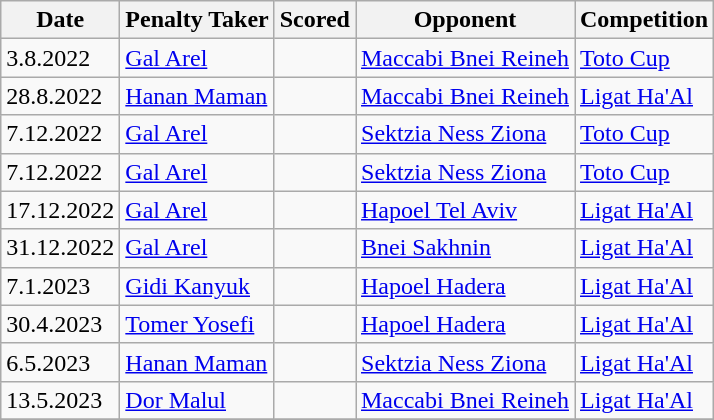<table class="wikitable">
<tr>
<th>Date</th>
<th>Penalty Taker</th>
<th>Scored</th>
<th>Opponent</th>
<th>Competition</th>
</tr>
<tr>
<td>3.8.2022</td>
<td><a href='#'>Gal Arel</a></td>
<td></td>
<td><a href='#'>Maccabi Bnei Reineh</a></td>
<td><a href='#'>Toto Cup</a></td>
</tr>
<tr>
<td>28.8.2022</td>
<td><a href='#'>Hanan Maman</a></td>
<td></td>
<td><a href='#'>Maccabi Bnei Reineh</a></td>
<td><a href='#'>Ligat Ha'Al</a></td>
</tr>
<tr>
<td>7.12.2022</td>
<td><a href='#'>Gal Arel</a></td>
<td></td>
<td><a href='#'>Sektzia Ness Ziona</a></td>
<td><a href='#'>Toto Cup</a></td>
</tr>
<tr>
<td>7.12.2022</td>
<td><a href='#'>Gal Arel</a></td>
<td></td>
<td><a href='#'>Sektzia Ness Ziona</a></td>
<td><a href='#'>Toto Cup</a></td>
</tr>
<tr>
<td>17.12.2022</td>
<td><a href='#'>Gal Arel</a></td>
<td></td>
<td><a href='#'>Hapoel Tel Aviv</a></td>
<td><a href='#'>Ligat Ha'Al</a></td>
</tr>
<tr>
<td>31.12.2022</td>
<td><a href='#'>Gal Arel</a></td>
<td></td>
<td><a href='#'>Bnei Sakhnin</a></td>
<td><a href='#'>Ligat Ha'Al</a></td>
</tr>
<tr>
<td>7.1.2023</td>
<td><a href='#'>Gidi Kanyuk</a></td>
<td></td>
<td><a href='#'>Hapoel Hadera</a></td>
<td><a href='#'>Ligat Ha'Al</a></td>
</tr>
<tr>
<td>30.4.2023</td>
<td><a href='#'>Tomer Yosefi</a></td>
<td></td>
<td><a href='#'>Hapoel Hadera</a></td>
<td><a href='#'>Ligat Ha'Al</a></td>
</tr>
<tr>
<td>6.5.2023</td>
<td><a href='#'>Hanan Maman</a></td>
<td></td>
<td><a href='#'>Sektzia Ness Ziona</a></td>
<td><a href='#'>Ligat Ha'Al</a></td>
</tr>
<tr>
<td>13.5.2023</td>
<td><a href='#'>Dor Malul</a></td>
<td></td>
<td><a href='#'>Maccabi Bnei Reineh</a></td>
<td><a href='#'>Ligat Ha'Al</a></td>
</tr>
<tr>
</tr>
</table>
